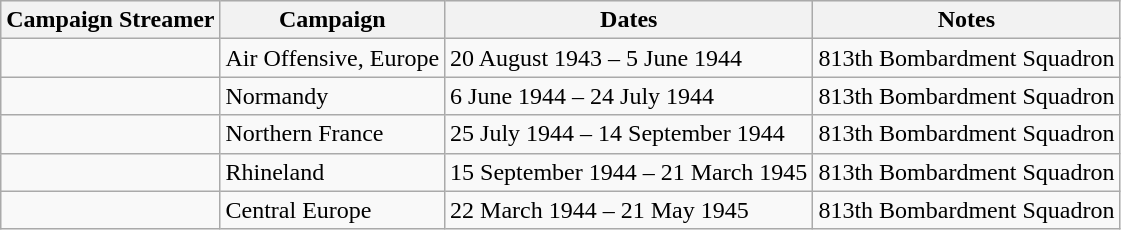<table class="wikitable">
<tr style="background:#efefef;">
<th>Campaign Streamer</th>
<th>Campaign</th>
<th>Dates</th>
<th>Notes</th>
</tr>
<tr>
<td></td>
<td>Air Offensive, Europe</td>
<td>20 August 1943 – 5 June 1944</td>
<td>813th Bombardment Squadron</td>
</tr>
<tr>
<td></td>
<td>Normandy</td>
<td>6 June 1944 – 24 July 1944</td>
<td>813th Bombardment Squadron</td>
</tr>
<tr>
<td></td>
<td>Northern France</td>
<td>25 July 1944 – 14 September 1944</td>
<td>813th Bombardment Squadron</td>
</tr>
<tr>
<td></td>
<td>Rhineland</td>
<td>15 September 1944 – 21 March 1945</td>
<td>813th Bombardment Squadron</td>
</tr>
<tr>
<td></td>
<td>Central Europe</td>
<td>22 March 1944 – 21 May 1945</td>
<td>813th Bombardment Squadron</td>
</tr>
</table>
